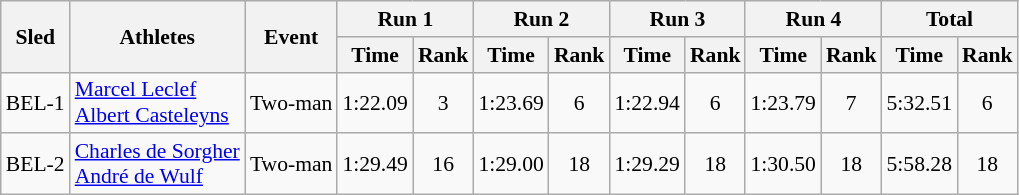<table class="wikitable" border="1" style="font-size:90%">
<tr>
<th rowspan="2">Sled</th>
<th rowspan="2">Athletes</th>
<th rowspan="2">Event</th>
<th colspan="2">Run 1</th>
<th colspan="2">Run 2</th>
<th colspan="2">Run 3</th>
<th colspan="2">Run 4</th>
<th colspan="2">Total</th>
</tr>
<tr>
<th>Time</th>
<th>Rank</th>
<th>Time</th>
<th>Rank</th>
<th>Time</th>
<th>Rank</th>
<th>Time</th>
<th>Rank</th>
<th>Time</th>
<th>Rank</th>
</tr>
<tr>
<td align="center">BEL-1</td>
<td><a href='#'>Marcel Leclef</a><br><a href='#'>Albert Casteleyns</a></td>
<td>Two-man</td>
<td align="center">1:22.09</td>
<td align="center">3</td>
<td align="center">1:23.69</td>
<td align="center">6</td>
<td align="center">1:22.94</td>
<td align="center">6</td>
<td align="center">1:23.79</td>
<td align="center">7</td>
<td align="center">5:32.51</td>
<td align="center">6</td>
</tr>
<tr>
<td align="center">BEL-2</td>
<td><a href='#'>Charles de Sorgher</a><br><a href='#'>André de Wulf</a></td>
<td>Two-man</td>
<td align="center">1:29.49</td>
<td align="center">16</td>
<td align="center">1:29.00</td>
<td align="center">18</td>
<td align="center">1:29.29</td>
<td align="center">18</td>
<td align="center">1:30.50</td>
<td align="center">18</td>
<td align="center">5:58.28</td>
<td align="center">18</td>
</tr>
</table>
